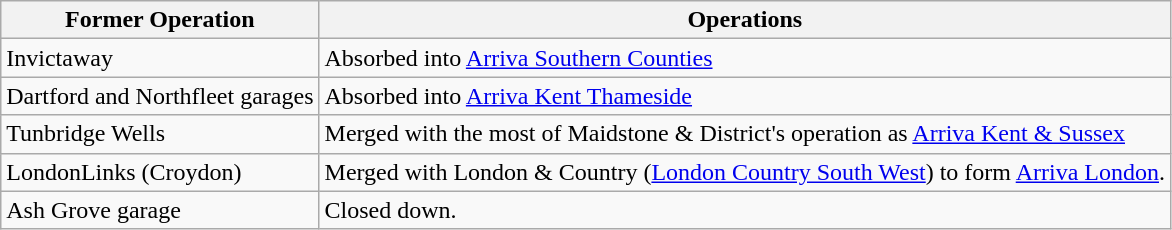<table class="wikitable">
<tr>
<th>Former Operation</th>
<th>Operations</th>
</tr>
<tr>
<td>Invictaway</td>
<td>Absorbed into <a href='#'>Arriva Southern Counties</a></td>
</tr>
<tr>
<td>Dartford and Northfleet garages</td>
<td>Absorbed into <a href='#'>Arriva Kent Thameside</a></td>
</tr>
<tr>
<td>Tunbridge Wells</td>
<td>Merged with the most of Maidstone & District's operation as <a href='#'>Arriva Kent & Sussex</a></td>
</tr>
<tr>
<td>LondonLinks (Croydon)</td>
<td>Merged with London & Country (<a href='#'>London Country South West</a>) to form <a href='#'>Arriva London</a>.</td>
</tr>
<tr>
<td>Ash Grove garage</td>
<td>Closed down.</td>
</tr>
</table>
